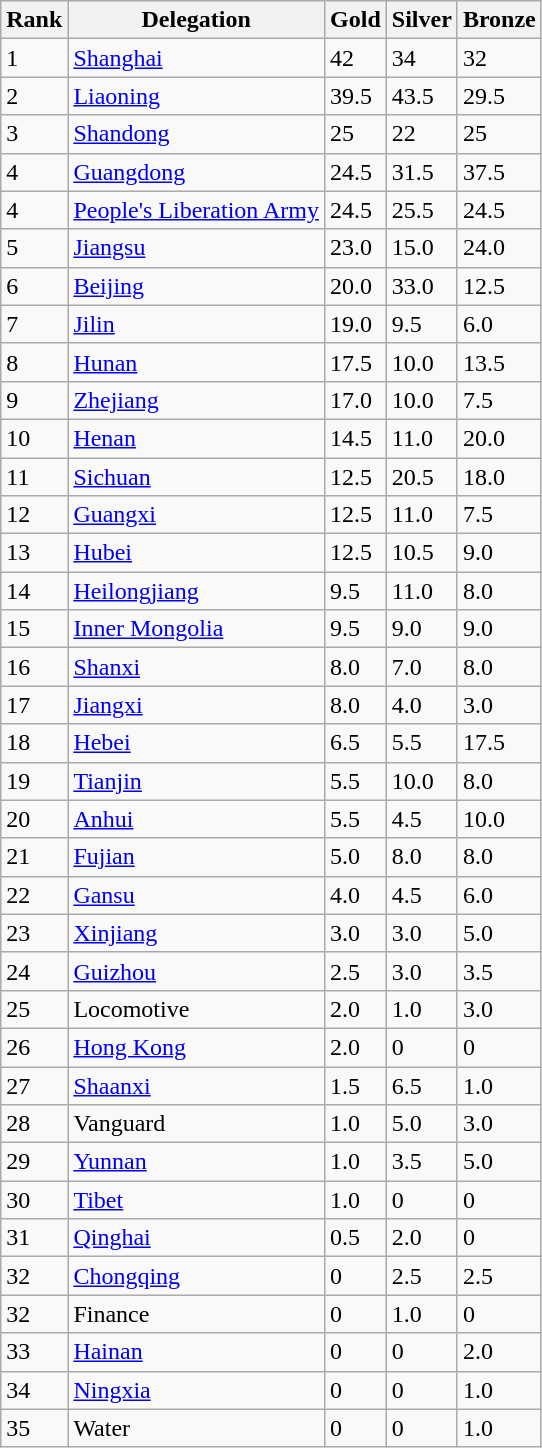<table class="wikitable">
<tr>
<th>Rank</th>
<th>Delegation</th>
<th>Gold</th>
<th>Silver</th>
<th>Bronze</th>
</tr>
<tr>
<td>1</td>
<td><a href='#'>Shanghai</a></td>
<td>42</td>
<td>34</td>
<td>32</td>
</tr>
<tr>
<td>2</td>
<td><a href='#'>Liaoning</a></td>
<td>39.5</td>
<td>43.5</td>
<td>29.5</td>
</tr>
<tr>
<td>3</td>
<td><a href='#'>Shandong</a></td>
<td>25</td>
<td>22</td>
<td>25</td>
</tr>
<tr>
<td>4</td>
<td><a href='#'>Guangdong</a></td>
<td>24.5</td>
<td>31.5</td>
<td>37.5</td>
</tr>
<tr>
<td>4</td>
<td><a href='#'>People's Liberation Army</a></td>
<td>24.5</td>
<td>25.5</td>
<td>24.5</td>
</tr>
<tr>
<td>5</td>
<td><a href='#'>Jiangsu</a></td>
<td>23.0</td>
<td>15.0</td>
<td>24.0</td>
</tr>
<tr>
<td>6</td>
<td><a href='#'>Beijing</a></td>
<td>20.0</td>
<td>33.0</td>
<td>12.5</td>
</tr>
<tr>
<td>7</td>
<td><a href='#'>Jilin</a></td>
<td>19.0</td>
<td>9.5</td>
<td>6.0</td>
</tr>
<tr>
<td>8</td>
<td><a href='#'>Hunan</a></td>
<td>17.5</td>
<td>10.0</td>
<td>13.5</td>
</tr>
<tr>
<td>9</td>
<td><a href='#'>Zhejiang</a></td>
<td>17.0</td>
<td>10.0</td>
<td>7.5</td>
</tr>
<tr>
<td>10</td>
<td><a href='#'>Henan</a></td>
<td>14.5</td>
<td>11.0</td>
<td>20.0</td>
</tr>
<tr>
<td>11</td>
<td><a href='#'>Sichuan</a></td>
<td>12.5</td>
<td>20.5</td>
<td>18.0</td>
</tr>
<tr>
<td>12</td>
<td><a href='#'>Guangxi</a></td>
<td>12.5</td>
<td>11.0</td>
<td>7.5</td>
</tr>
<tr>
<td>13</td>
<td><a href='#'>Hubei</a></td>
<td>12.5</td>
<td>10.5</td>
<td>9.0</td>
</tr>
<tr>
<td>14</td>
<td><a href='#'>Heilongjiang</a></td>
<td>9.5</td>
<td>11.0</td>
<td>8.0</td>
</tr>
<tr>
<td>15</td>
<td><a href='#'>Inner Mongolia</a></td>
<td>9.5</td>
<td>9.0</td>
<td>9.0</td>
</tr>
<tr>
<td>16</td>
<td><a href='#'>Shanxi</a></td>
<td>8.0</td>
<td>7.0</td>
<td>8.0</td>
</tr>
<tr>
<td>17</td>
<td><a href='#'>Jiangxi</a></td>
<td>8.0</td>
<td>4.0</td>
<td>3.0</td>
</tr>
<tr>
<td>18</td>
<td><a href='#'>Hebei</a></td>
<td>6.5</td>
<td>5.5</td>
<td>17.5</td>
</tr>
<tr>
<td>19</td>
<td><a href='#'>Tianjin</a></td>
<td>5.5</td>
<td>10.0</td>
<td>8.0</td>
</tr>
<tr>
<td>20</td>
<td><a href='#'>Anhui</a></td>
<td>5.5</td>
<td>4.5</td>
<td>10.0</td>
</tr>
<tr>
<td>21</td>
<td><a href='#'>Fujian</a></td>
<td>5.0</td>
<td>8.0</td>
<td>8.0</td>
</tr>
<tr>
<td>22</td>
<td><a href='#'>Gansu</a></td>
<td>4.0</td>
<td>4.5</td>
<td>6.0</td>
</tr>
<tr>
<td>23</td>
<td><a href='#'>Xinjiang</a></td>
<td>3.0</td>
<td>3.0</td>
<td>5.0</td>
</tr>
<tr>
<td>24</td>
<td><a href='#'>Guizhou</a></td>
<td>2.5</td>
<td>3.0</td>
<td>3.5</td>
</tr>
<tr>
<td>25</td>
<td>Locomotive</td>
<td>2.0</td>
<td>1.0</td>
<td>3.0</td>
</tr>
<tr>
<td>26</td>
<td><a href='#'>Hong Kong</a></td>
<td>2.0</td>
<td>0</td>
<td>0</td>
</tr>
<tr>
<td>27</td>
<td><a href='#'>Shaanxi</a></td>
<td>1.5</td>
<td>6.5</td>
<td>1.0</td>
</tr>
<tr>
<td>28</td>
<td>Vanguard</td>
<td>1.0</td>
<td>5.0</td>
<td>3.0</td>
</tr>
<tr>
<td>29</td>
<td><a href='#'>Yunnan</a></td>
<td>1.0</td>
<td>3.5</td>
<td>5.0</td>
</tr>
<tr>
<td>30</td>
<td><a href='#'>Tibet</a></td>
<td>1.0</td>
<td>0</td>
<td>0</td>
</tr>
<tr>
<td>31</td>
<td><a href='#'>Qinghai</a></td>
<td>0.5</td>
<td>2.0</td>
<td>0</td>
</tr>
<tr>
<td>32</td>
<td><a href='#'>Chongqing</a></td>
<td>0</td>
<td>2.5</td>
<td>2.5</td>
</tr>
<tr>
<td>32</td>
<td>Finance</td>
<td>0</td>
<td>1.0</td>
<td>0</td>
</tr>
<tr>
<td>33</td>
<td><a href='#'>Hainan</a></td>
<td>0</td>
<td>0</td>
<td>2.0</td>
</tr>
<tr>
<td>34</td>
<td><a href='#'>Ningxia</a></td>
<td>0</td>
<td>0</td>
<td>1.0</td>
</tr>
<tr>
<td>35</td>
<td>Water</td>
<td>0</td>
<td>0</td>
<td>1.0</td>
</tr>
</table>
